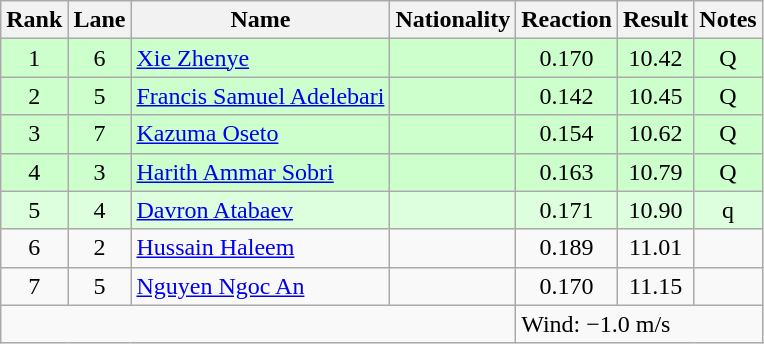<table class="wikitable sortable" style="text-align:center">
<tr>
<th>Rank</th>
<th>Lane</th>
<th>Name</th>
<th>Nationality</th>
<th>Reaction</th>
<th>Result</th>
<th>Notes</th>
</tr>
<tr style="background:#cfc;">
<td>1</td>
<td>6</td>
<td align=left><a href='#'>Xie Zhenye</a></td>
<td align=left></td>
<td>0.170</td>
<td>10.42</td>
<td>Q</td>
</tr>
<tr style="background:#cfc;">
<td>2</td>
<td>5</td>
<td align=left><a href='#'>Francis Samuel Adelebari</a></td>
<td align=left></td>
<td>0.142</td>
<td>10.45</td>
<td>Q</td>
</tr>
<tr style="background:#cfc;">
<td>3</td>
<td>7</td>
<td align=left><a href='#'>Kazuma Oseto</a></td>
<td align=left></td>
<td>0.154</td>
<td>10.62</td>
<td>Q</td>
</tr>
<tr style="background:#cfc;">
<td>4</td>
<td>3</td>
<td align=left><a href='#'>Harith Ammar Sobri</a></td>
<td align=left></td>
<td>0.163</td>
<td>10.79</td>
<td>Q</td>
</tr>
<tr style="background:#ddffdd;">
<td>5</td>
<td>4</td>
<td align=left><a href='#'>Davron Atabaev</a></td>
<td align=left></td>
<td>0.171</td>
<td>10.90</td>
<td>q</td>
</tr>
<tr>
<td>6</td>
<td>2</td>
<td align=left><a href='#'>Hussain Haleem</a></td>
<td align=left></td>
<td>0.189</td>
<td>11.01</td>
<td></td>
</tr>
<tr>
<td>7</td>
<td>5</td>
<td align=left><a href='#'>Nguyen Ngoc An</a></td>
<td align=left></td>
<td>0.170</td>
<td>11.15</td>
<td></td>
</tr>
<tr class="sortbottom">
<td colspan=4></td>
<td colspan="3" style="text-align:left;">Wind: −1.0 m/s</td>
</tr>
</table>
